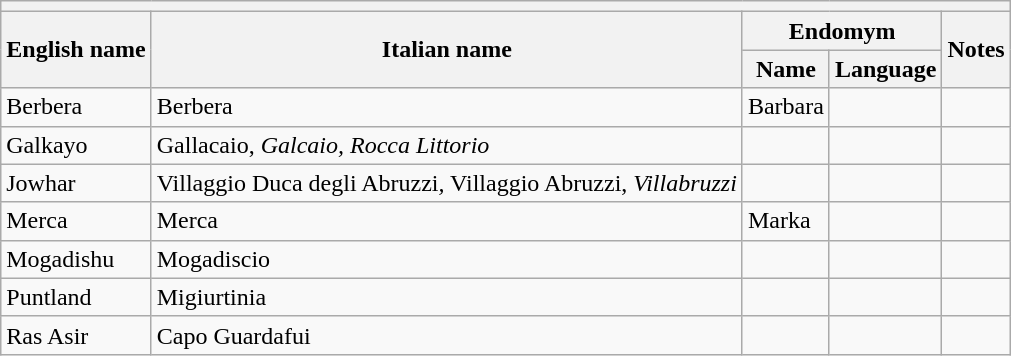<table class="wikitable sortable">
<tr>
<th colspan="5"></th>
</tr>
<tr>
<th rowspan="2">English name</th>
<th rowspan="2">Italian name</th>
<th colspan="2">Endomym</th>
<th rowspan="2">Notes</th>
</tr>
<tr>
<th>Name</th>
<th>Language</th>
</tr>
<tr>
<td>Berbera</td>
<td>Berbera</td>
<td>Barbara</td>
<td></td>
<td></td>
</tr>
<tr>
<td>Galkayo</td>
<td>Gallacaio, <em>Galcaio, Rocca Littorio</em></td>
<td></td>
<td></td>
<td></td>
</tr>
<tr>
<td>Jowhar</td>
<td>Villaggio Duca degli Abruzzi<em>,</em> Villaggio Abruzzi, <em>Villabruzzi</em></td>
<td></td>
<td></td>
<td></td>
</tr>
<tr>
<td>Merca</td>
<td>Merca</td>
<td>Marka</td>
<td></td>
<td></td>
</tr>
<tr>
<td>Mogadishu</td>
<td>Mogadiscio</td>
<td></td>
<td></td>
<td></td>
</tr>
<tr>
<td>Puntland</td>
<td>Migiurtinia</td>
<td></td>
<td></td>
<td></td>
</tr>
<tr>
<td>Ras Asir</td>
<td>Capo Guardafui</td>
<td></td>
<td></td>
<td></td>
</tr>
</table>
